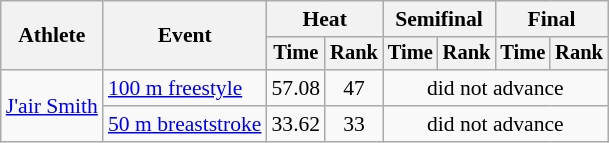<table class=wikitable style=font-size:90%>
<tr>
<th rowspan=2>Athlete</th>
<th rowspan=2>Event</th>
<th colspan=2>Heat</th>
<th colspan=2>Semifinal</th>
<th colspan=2>Final</th>
</tr>
<tr style=font-size:95%>
<th>Time</th>
<th>Rank</th>
<th>Time</th>
<th>Rank</th>
<th>Time</th>
<th>Rank</th>
</tr>
<tr align=center>
<td align=left rowspan=2><a href='#'>J'air Smith</a></td>
<td align=left><a href='#'>100 m freestyle</a></td>
<td>57.08</td>
<td>47</td>
<td colspan=4>did not advance</td>
</tr>
<tr align=center>
<td align=left><a href='#'>50 m breaststroke</a></td>
<td>33.62</td>
<td>33</td>
<td colspan=4>did not advance</td>
</tr>
</table>
